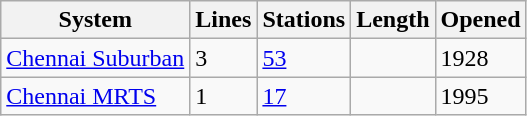<table class="sortable wikitable" style="text-align:left;" style="font-size: 100%">
<tr>
<th>System</th>
<th>Lines</th>
<th>Stations</th>
<th>Length</th>
<th>Opened</th>
</tr>
<tr>
<td><a href='#'>Chennai Suburban</a></td>
<td>3</td>
<td><a href='#'>53</a></td>
<td></td>
<td>1928</td>
</tr>
<tr>
<td><a href='#'>Chennai MRTS</a></td>
<td>1</td>
<td><a href='#'>17</a></td>
<td></td>
<td>1995</td>
</tr>
</table>
